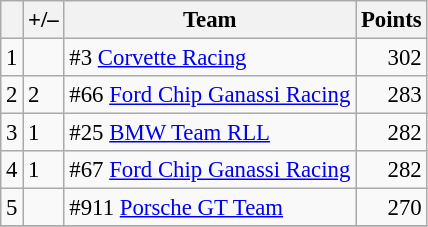<table class="wikitable" style="font-size: 95%;">
<tr>
<th scope="col"></th>
<th scope="col">+/–</th>
<th scope="col">Team</th>
<th scope="col">Points</th>
</tr>
<tr>
<td align=center>1</td>
<td align="left"></td>
<td> #3 <a href='#'>Corvette Racing</a></td>
<td align=right>302</td>
</tr>
<tr>
<td align=center>2</td>
<td align="left"> 2</td>
<td> #66 <a href='#'>Ford Chip Ganassi Racing</a></td>
<td align=right>283</td>
</tr>
<tr>
<td align=center>3</td>
<td align="left"> 1</td>
<td>  #25 <a href='#'>BMW Team RLL</a></td>
<td align=right>282</td>
</tr>
<tr>
<td align=center>4</td>
<td align="left"> 1</td>
<td> #67 <a href='#'>Ford Chip Ganassi Racing</a></td>
<td align=right>282</td>
</tr>
<tr>
<td align=center>5</td>
<td align="left"></td>
<td> #911 <a href='#'>Porsche GT Team</a></td>
<td align=right>270</td>
</tr>
<tr>
</tr>
</table>
